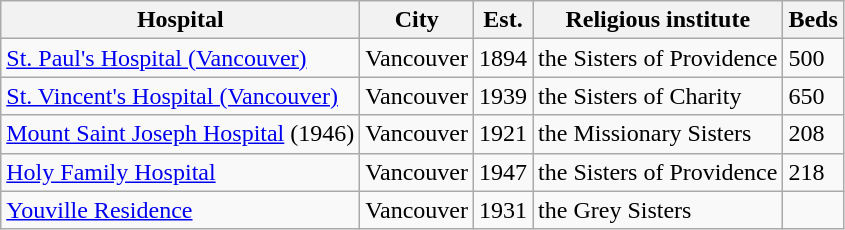<table class="wikitable sortable">
<tr>
<th>Hospital</th>
<th>City</th>
<th>Est.</th>
<th>Religious institute</th>
<th>Beds</th>
</tr>
<tr>
<td><a href='#'>St. Paul's Hospital (Vancouver)</a></td>
<td>Vancouver</td>
<td>1894</td>
<td>the Sisters of Providence</td>
<td>500</td>
</tr>
<tr>
<td><a href='#'>St. Vincent's Hospital (Vancouver)</a></td>
<td>Vancouver</td>
<td>1939</td>
<td>the Sisters of Charity</td>
<td>650</td>
</tr>
<tr>
<td><a href='#'>Mount Saint Joseph Hospital</a> (1946)</td>
<td>Vancouver</td>
<td>1921</td>
<td>the Missionary Sisters</td>
<td>208</td>
</tr>
<tr>
<td><a href='#'>Holy Family Hospital</a></td>
<td>Vancouver</td>
<td>1947</td>
<td>the Sisters of Providence</td>
<td>218</td>
</tr>
<tr>
<td><a href='#'>Youville Residence</a></td>
<td>Vancouver</td>
<td>1931</td>
<td>the Grey Sisters</td>
<td></td>
</tr>
</table>
